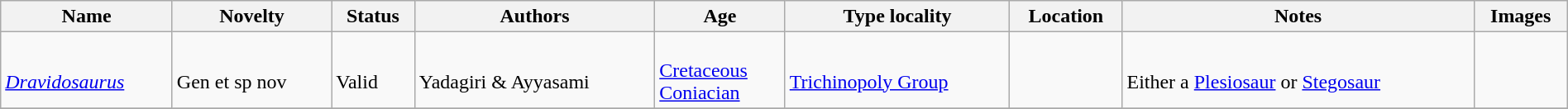<table class="wikitable sortable" align="center" width="100%">
<tr>
<th>Name</th>
<th>Novelty</th>
<th>Status</th>
<th>Authors</th>
<th>Age</th>
<th>Type locality</th>
<th>Location</th>
<th>Notes</th>
<th>Images</th>
</tr>
<tr>
<td><br><em><a href='#'>Dravidosaurus</a></em></td>
<td><br>Gen et sp nov</td>
<td><br>Valid</td>
<td><br>Yadagiri & Ayyasami</td>
<td><br><a href='#'>Cretaceous</a><br><a href='#'>Coniacian</a></td>
<td><br><a href='#'>Trichinopoly Group</a></td>
<td><br></td>
<td><br>Either a <a href='#'>Plesiosaur</a> or <a href='#'>Stegosaur</a></td>
<td></td>
</tr>
<tr>
</tr>
</table>
